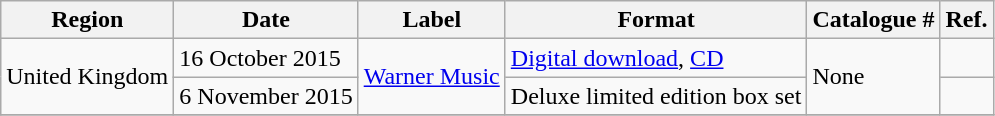<table class="wikitable">
<tr>
<th>Region</th>
<th>Date</th>
<th>Label</th>
<th>Format</th>
<th>Catalogue #</th>
<th>Ref.</th>
</tr>
<tr>
<td rowspan="2">United Kingdom</td>
<td>16 October 2015</td>
<td rowspan="2"><a href='#'>Warner Music</a></td>
<td><a href='#'>Digital download</a>, <a href='#'>CD</a></td>
<td rowspan="2">None</td>
<td></td>
</tr>
<tr>
<td>6 November 2015</td>
<td>Deluxe limited edition box set</td>
<td></td>
</tr>
<tr>
</tr>
</table>
